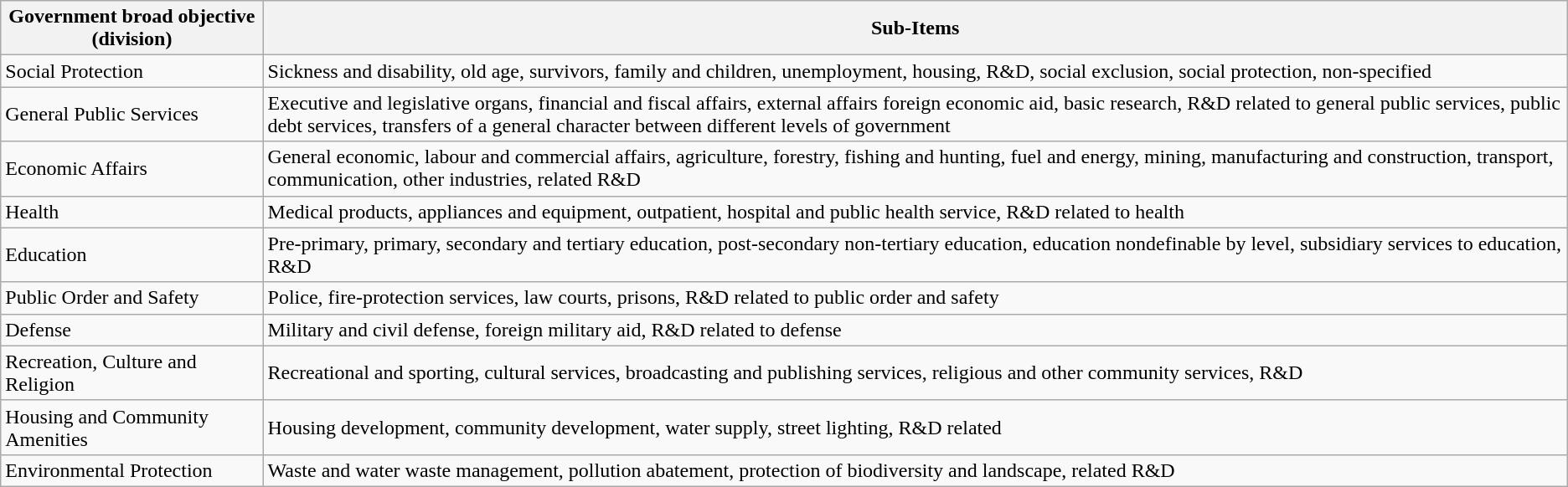<table class="wikitable">
<tr>
<th>Government broad objective (division)</th>
<th>Sub-Items</th>
</tr>
<tr>
<td>Social Protection</td>
<td>Sickness and disability, old age, survivors, family and children, unemployment, housing, R&D, social exclusion, social protection, non-specified</td>
</tr>
<tr>
<td>General Public Services</td>
<td>Executive and legislative organs, financial and fiscal affairs, external affairs foreign economic aid, basic research, R&D related to general public services, public debt services, transfers of a general character between different levels of government</td>
</tr>
<tr>
<td>Economic Affairs</td>
<td>General economic, labour and commercial affairs, agriculture, forestry, fishing and hunting, fuel and energy, mining, manufacturing and construction, transport, communication, other industries, related R&D</td>
</tr>
<tr>
<td>Health</td>
<td>Medical products, appliances and equipment, outpatient, hospital and public health service, R&D related to health</td>
</tr>
<tr>
<td>Education</td>
<td>Pre-primary, primary, secondary and tertiary education, post-secondary non-tertiary education, education nondefinable by level, subsidiary services to education, R&D</td>
</tr>
<tr>
<td>Public Order and Safety</td>
<td>Police, fire-protection services, law courts, prisons, R&D related to public order and safety</td>
</tr>
<tr>
<td>Defense</td>
<td>Military and civil defense, foreign military aid, R&D related to defense</td>
</tr>
<tr>
<td>Recreation, Culture and Religion</td>
<td>Recreational and sporting, cultural services, broadcasting and publishing services, religious and other community services, R&D</td>
</tr>
<tr>
<td>Housing and Community Amenities</td>
<td>Housing development, community development, water supply, street lighting, R&D related</td>
</tr>
<tr>
<td>Environmental Protection</td>
<td>Waste and water waste management, pollution abatement, protection of biodiversity and landscape, related R&D</td>
</tr>
</table>
